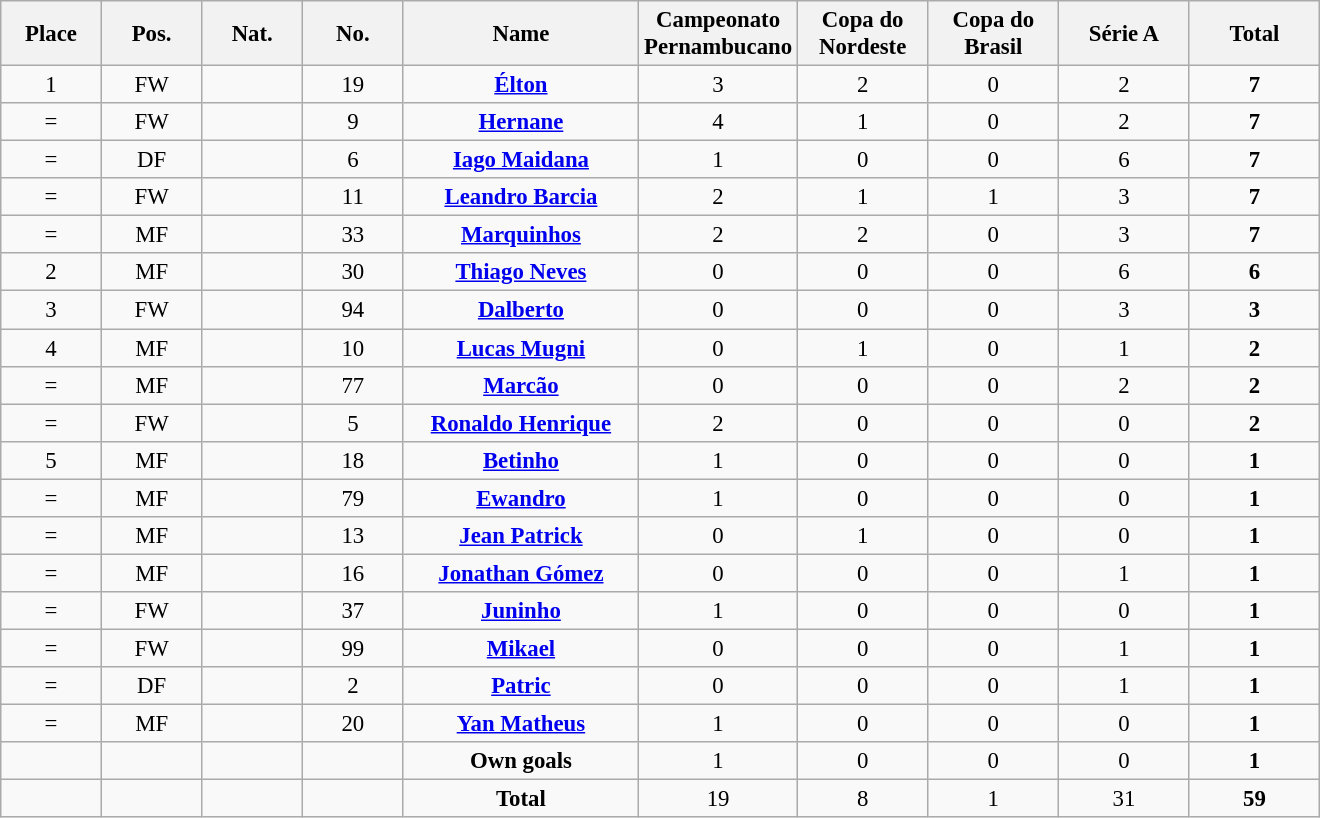<table class="wikitable" style="font-size: 95%; text-align: center;">
<tr>
<th width=60>Place</th>
<th width=60>Pos.</th>
<th width=60>Nat.</th>
<th width=60>No.</th>
<th width=150>Name</th>
<th width=80>Campeonato Pernambucano</th>
<th width=80>Copa do Nordeste</th>
<th width=80>Copa do Brasil</th>
<th width=80>Série A</th>
<th width=80>Total</th>
</tr>
<tr>
<td>1</td>
<td>FW</td>
<td></td>
<td>19</td>
<td><strong><a href='#'>Élton</a></strong></td>
<td>3</td>
<td>2</td>
<td>0</td>
<td>2</td>
<td><strong>7</strong></td>
</tr>
<tr>
<td>=</td>
<td>FW</td>
<td></td>
<td>9</td>
<td><strong><a href='#'>Hernane</a></strong></td>
<td>4</td>
<td>1</td>
<td>0</td>
<td>2</td>
<td><strong>7</strong></td>
</tr>
<tr>
<td>=</td>
<td>DF</td>
<td></td>
<td>6</td>
<td><strong><a href='#'>Iago Maidana</a></strong></td>
<td>1</td>
<td>0</td>
<td>0</td>
<td>6</td>
<td><strong>7</strong></td>
</tr>
<tr>
<td>=</td>
<td>FW</td>
<td></td>
<td>11</td>
<td><strong><a href='#'>Leandro Barcia</a></strong></td>
<td>2</td>
<td>1</td>
<td>1</td>
<td>3</td>
<td><strong>7</strong></td>
</tr>
<tr>
<td>=</td>
<td>MF</td>
<td></td>
<td>33</td>
<td><strong><a href='#'>Marquinhos</a></strong></td>
<td>2</td>
<td>2</td>
<td>0</td>
<td>3</td>
<td><strong>7</strong></td>
</tr>
<tr>
<td>2</td>
<td>MF</td>
<td></td>
<td>30</td>
<td><strong><a href='#'>Thiago Neves</a></strong></td>
<td>0</td>
<td>0</td>
<td>0</td>
<td>6</td>
<td><strong>6</strong></td>
</tr>
<tr>
<td>3</td>
<td>FW</td>
<td></td>
<td>94</td>
<td><strong><a href='#'>Dalberto</a></strong></td>
<td>0</td>
<td>0</td>
<td>0</td>
<td>3</td>
<td><strong>3</strong></td>
</tr>
<tr>
<td>4</td>
<td>MF</td>
<td></td>
<td>10</td>
<td><strong><a href='#'>Lucas Mugni</a></strong></td>
<td>0</td>
<td>1</td>
<td>0</td>
<td>1</td>
<td><strong>2</strong></td>
</tr>
<tr>
<td>=</td>
<td>MF</td>
<td></td>
<td>77</td>
<td><strong><a href='#'>Marcão</a></strong></td>
<td>0</td>
<td>0</td>
<td>0</td>
<td>2</td>
<td><strong>2</strong></td>
</tr>
<tr>
<td>=</td>
<td>FW</td>
<td></td>
<td>5</td>
<td><strong><a href='#'>Ronaldo Henrique</a></strong></td>
<td>2</td>
<td>0</td>
<td>0</td>
<td>0</td>
<td><strong>2</strong></td>
</tr>
<tr>
<td>5</td>
<td>MF</td>
<td></td>
<td>18</td>
<td><strong><a href='#'>Betinho</a></strong></td>
<td>1</td>
<td>0</td>
<td>0</td>
<td>0</td>
<td><strong>1</strong></td>
</tr>
<tr>
<td>=</td>
<td>MF</td>
<td></td>
<td>79</td>
<td><strong><a href='#'>Ewandro</a></strong></td>
<td>1</td>
<td>0</td>
<td>0</td>
<td>0</td>
<td><strong>1</strong></td>
</tr>
<tr>
<td>=</td>
<td>MF</td>
<td></td>
<td>13</td>
<td><strong><a href='#'>Jean Patrick</a></strong></td>
<td>0</td>
<td>1</td>
<td>0</td>
<td>0</td>
<td><strong>1</strong></td>
</tr>
<tr>
<td>=</td>
<td>MF</td>
<td></td>
<td>16</td>
<td><strong><a href='#'>Jonathan Gómez</a></strong></td>
<td>0</td>
<td>0</td>
<td>0</td>
<td>1</td>
<td><strong>1</strong></td>
</tr>
<tr>
<td>=</td>
<td>FW</td>
<td></td>
<td>37</td>
<td><strong><a href='#'>Juninho</a></strong></td>
<td>1</td>
<td>0</td>
<td>0</td>
<td>0</td>
<td><strong>1</strong></td>
</tr>
<tr>
<td>=</td>
<td>FW</td>
<td></td>
<td>99</td>
<td><strong><a href='#'>Mikael</a></strong></td>
<td>0</td>
<td>0</td>
<td>0</td>
<td>1</td>
<td><strong>1</strong></td>
</tr>
<tr>
<td>=</td>
<td>DF</td>
<td></td>
<td>2</td>
<td><strong><a href='#'>Patric</a></strong></td>
<td>0</td>
<td>0</td>
<td>0</td>
<td>1</td>
<td><strong>1</strong></td>
</tr>
<tr>
<td>=</td>
<td>MF</td>
<td></td>
<td>20</td>
<td><strong><a href='#'>Yan Matheus</a></strong></td>
<td>1</td>
<td>0</td>
<td>0</td>
<td>0</td>
<td><strong>1</strong></td>
</tr>
<tr>
<td></td>
<td></td>
<td></td>
<td></td>
<td><strong>Own goals</strong></td>
<td>1</td>
<td>0</td>
<td>0</td>
<td>0</td>
<td><strong>1</strong></td>
</tr>
<tr>
<td></td>
<td></td>
<td></td>
<td></td>
<td><strong>Total</strong></td>
<td>19</td>
<td>8</td>
<td>1</td>
<td>31</td>
<td><strong>59</strong></td>
</tr>
</table>
